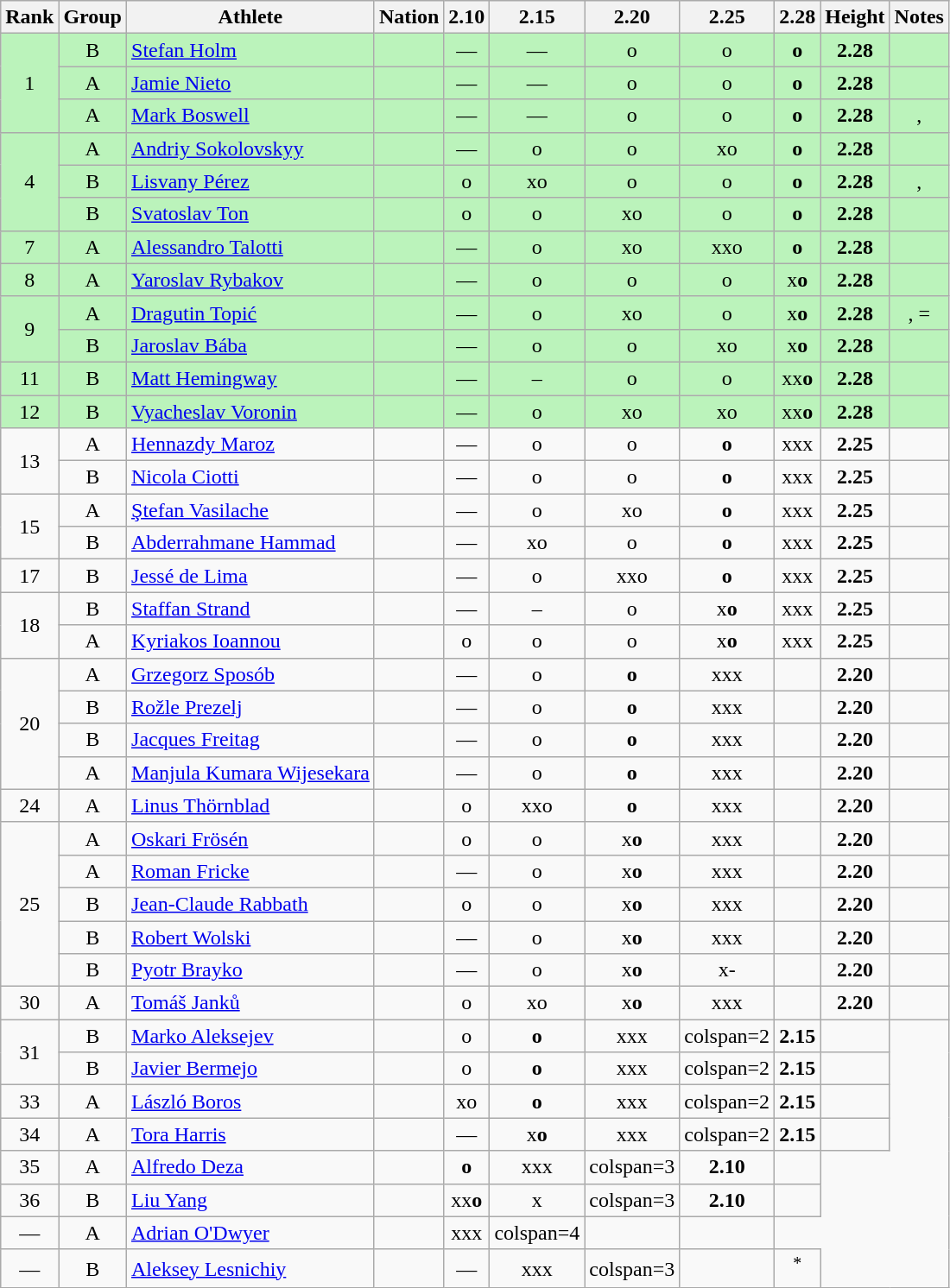<table class="wikitable sortable" style="text-align:center">
<tr>
<th>Rank</th>
<th>Group</th>
<th>Athlete</th>
<th>Nation</th>
<th>2.10</th>
<th>2.15</th>
<th>2.20</th>
<th>2.25</th>
<th>2.28</th>
<th>Height</th>
<th>Notes</th>
</tr>
<tr bgcolor=bbf3bb>
<td rowspan=3>1</td>
<td>B</td>
<td align="left"><a href='#'>Stefan Holm</a></td>
<td align="left"></td>
<td>—</td>
<td>—</td>
<td>o</td>
<td>o</td>
<td><strong>o</strong></td>
<td><strong>2.28</strong></td>
<td></td>
</tr>
<tr bgcolor=bbf3bb>
<td>A</td>
<td align="left"><a href='#'>Jamie Nieto</a></td>
<td align="left"></td>
<td>—</td>
<td>—</td>
<td>o</td>
<td>o</td>
<td><strong>o</strong></td>
<td><strong>2.28</strong></td>
<td></td>
</tr>
<tr bgcolor=bbf3bb>
<td>A</td>
<td align="left"><a href='#'>Mark Boswell</a></td>
<td align="left"></td>
<td>—</td>
<td>—</td>
<td>o</td>
<td>o</td>
<td><strong>o</strong></td>
<td><strong>2.28</strong></td>
<td>, </td>
</tr>
<tr bgcolor=bbf3bb>
<td rowspan=3>4</td>
<td>A</td>
<td align="left"><a href='#'>Andriy Sokolovskyy</a></td>
<td align="left"></td>
<td>—</td>
<td>o</td>
<td>o</td>
<td>xo</td>
<td><strong>o</strong></td>
<td><strong>2.28</strong></td>
<td></td>
</tr>
<tr bgcolor=bbf3bb>
<td>B</td>
<td align="left"><a href='#'>Lisvany Pérez</a></td>
<td align="left"></td>
<td>o</td>
<td>xo</td>
<td>o</td>
<td>o</td>
<td><strong>o</strong></td>
<td><strong>2.28</strong></td>
<td>, </td>
</tr>
<tr bgcolor=bbf3bb>
<td>B</td>
<td align="left"><a href='#'>Svatoslav Ton</a></td>
<td align="left"></td>
<td>o</td>
<td>o</td>
<td>xo</td>
<td>o</td>
<td><strong>o</strong></td>
<td><strong>2.28</strong></td>
<td></td>
</tr>
<tr bgcolor=bbf3bb>
<td>7</td>
<td>A</td>
<td align="left"><a href='#'>Alessandro Talotti</a></td>
<td align="left"></td>
<td>—</td>
<td>o</td>
<td>xo</td>
<td>xxo</td>
<td><strong>o</strong></td>
<td><strong>2.28</strong></td>
<td></td>
</tr>
<tr bgcolor=bbf3bb>
<td>8</td>
<td>A</td>
<td align="left"><a href='#'>Yaroslav Rybakov</a></td>
<td align="left"></td>
<td>—</td>
<td>o</td>
<td>o</td>
<td>o</td>
<td>x<strong>o</strong></td>
<td><strong>2.28</strong></td>
<td></td>
</tr>
<tr bgcolor=bbf3bb>
<td rowspan=2>9</td>
<td>A</td>
<td align="left"><a href='#'>Dragutin Topić</a></td>
<td align="left"></td>
<td>—</td>
<td>o</td>
<td>xo</td>
<td>o</td>
<td>x<strong>o</strong></td>
<td><strong>2.28</strong></td>
<td>, =</td>
</tr>
<tr bgcolor=bbf3bb>
<td>B</td>
<td align="left"><a href='#'>Jaroslav Bába</a></td>
<td align="left"></td>
<td>—</td>
<td>o</td>
<td>o</td>
<td>xo</td>
<td>x<strong>o</strong></td>
<td><strong>2.28</strong></td>
<td></td>
</tr>
<tr bgcolor=bbf3bb>
<td>11</td>
<td>B</td>
<td align="left"><a href='#'>Matt Hemingway</a></td>
<td align="left"></td>
<td>—</td>
<td>–</td>
<td>o</td>
<td>o</td>
<td>xx<strong>o</strong></td>
<td><strong>2.28</strong></td>
<td></td>
</tr>
<tr bgcolor=bbf3bb>
<td>12</td>
<td>B</td>
<td align="left"><a href='#'>Vyacheslav Voronin</a></td>
<td align="left"></td>
<td>—</td>
<td>o</td>
<td>xo</td>
<td>xo</td>
<td>xx<strong>o</strong></td>
<td><strong>2.28</strong></td>
<td></td>
</tr>
<tr>
<td rowspan=2>13</td>
<td>A</td>
<td align="left"><a href='#'>Hennazdy Maroz</a></td>
<td align="left"></td>
<td>—</td>
<td>o</td>
<td>o</td>
<td><strong>o</strong></td>
<td>xxx</td>
<td><strong>2.25</strong></td>
<td></td>
</tr>
<tr>
<td>B</td>
<td align="left"><a href='#'>Nicola Ciotti</a></td>
<td align="left"></td>
<td>—</td>
<td>o</td>
<td>o</td>
<td><strong>o</strong></td>
<td>xxx</td>
<td><strong>2.25</strong></td>
<td></td>
</tr>
<tr>
<td rowspan=2>15</td>
<td>A</td>
<td align="left"><a href='#'>Ştefan Vasilache</a></td>
<td align="left"></td>
<td>—</td>
<td>o</td>
<td>xo</td>
<td><strong>o</strong></td>
<td>xxx</td>
<td><strong>2.25</strong></td>
<td></td>
</tr>
<tr>
<td>B</td>
<td align="left"><a href='#'>Abderrahmane Hammad</a></td>
<td align="left"></td>
<td>—</td>
<td>xo</td>
<td>o</td>
<td><strong>o</strong></td>
<td>xxx</td>
<td><strong>2.25</strong></td>
<td></td>
</tr>
<tr>
<td>17</td>
<td>B</td>
<td align="left"><a href='#'>Jessé de Lima</a></td>
<td align="left"></td>
<td>—</td>
<td>o</td>
<td>xxo</td>
<td><strong>o</strong></td>
<td>xxx</td>
<td><strong>2.25</strong></td>
<td></td>
</tr>
<tr>
<td rowspan=2>18</td>
<td>B</td>
<td align="left"><a href='#'>Staffan Strand</a></td>
<td align="left"></td>
<td>—</td>
<td>–</td>
<td>o</td>
<td>x<strong>o</strong></td>
<td>xxx</td>
<td><strong>2.25</strong></td>
<td></td>
</tr>
<tr>
<td>A</td>
<td align="left"><a href='#'>Kyriakos Ioannou</a></td>
<td align="left"></td>
<td>o</td>
<td>o</td>
<td>o</td>
<td>x<strong>o</strong></td>
<td>xxx</td>
<td><strong>2.25</strong></td>
<td></td>
</tr>
<tr>
<td rowspan=4>20</td>
<td>A</td>
<td align="left"><a href='#'>Grzegorz Sposób</a></td>
<td align="left"></td>
<td>—</td>
<td>o</td>
<td><strong>o</strong></td>
<td>xxx</td>
<td></td>
<td><strong>2.20</strong></td>
<td></td>
</tr>
<tr>
<td>B</td>
<td align="left"><a href='#'>Rožle Prezelj</a></td>
<td align="left"></td>
<td>—</td>
<td>o</td>
<td><strong>o</strong></td>
<td>xxx</td>
<td></td>
<td><strong>2.20</strong></td>
<td></td>
</tr>
<tr>
<td>B</td>
<td align="left"><a href='#'>Jacques Freitag</a></td>
<td align="left"></td>
<td>—</td>
<td>o</td>
<td><strong>o</strong></td>
<td>xxx</td>
<td></td>
<td><strong>2.20</strong></td>
<td></td>
</tr>
<tr>
<td>A</td>
<td align="left"><a href='#'>Manjula Kumara Wijesekara</a></td>
<td align="left"></td>
<td>—</td>
<td>o</td>
<td><strong>o</strong></td>
<td>xxx</td>
<td></td>
<td><strong>2.20</strong></td>
<td></td>
</tr>
<tr>
<td>24</td>
<td>A</td>
<td align="left"><a href='#'>Linus Thörnblad</a></td>
<td align="left"></td>
<td>o</td>
<td>xxo</td>
<td><strong>o</strong></td>
<td>xxx</td>
<td></td>
<td><strong>2.20</strong></td>
<td></td>
</tr>
<tr>
<td rowspan=5>25</td>
<td>A</td>
<td align="left"><a href='#'>Oskari Frösén</a></td>
<td align="left"></td>
<td>o</td>
<td>o</td>
<td>x<strong>o</strong></td>
<td>xxx</td>
<td></td>
<td><strong>2.20</strong></td>
<td></td>
</tr>
<tr>
<td>A</td>
<td align="left"><a href='#'>Roman Fricke</a></td>
<td align="left"></td>
<td>—</td>
<td>o</td>
<td>x<strong>o</strong></td>
<td>xxx</td>
<td></td>
<td><strong>2.20</strong></td>
<td></td>
</tr>
<tr>
<td>B</td>
<td align="left"><a href='#'>Jean-Claude Rabbath</a></td>
<td align="left"></td>
<td>o</td>
<td>o</td>
<td>x<strong>o</strong></td>
<td>xxx</td>
<td></td>
<td><strong>2.20</strong></td>
<td></td>
</tr>
<tr>
<td>B</td>
<td align="left"><a href='#'>Robert Wolski</a></td>
<td align="left"></td>
<td>—</td>
<td>o</td>
<td>x<strong>o</strong></td>
<td>xxx</td>
<td></td>
<td><strong>2.20</strong></td>
<td></td>
</tr>
<tr>
<td>B</td>
<td align="left"><a href='#'>Pyotr Brayko</a></td>
<td align="left"></td>
<td>—</td>
<td>o</td>
<td>x<strong>o</strong></td>
<td>x-</td>
<td></td>
<td><strong>2.20</strong></td>
<td></td>
</tr>
<tr>
<td>30</td>
<td>A</td>
<td align="left"><a href='#'>Tomáš Janků</a></td>
<td align="left"></td>
<td>o</td>
<td>xo</td>
<td>x<strong>o</strong></td>
<td>xxx</td>
<td></td>
<td><strong>2.20</strong></td>
<td></td>
</tr>
<tr>
<td rowspan=2>31</td>
<td>B</td>
<td align="left"><a href='#'>Marko Aleksejev</a></td>
<td align="left"></td>
<td>o</td>
<td><strong>o</strong></td>
<td>xxx</td>
<td>colspan=2 </td>
<td><strong>2.15</strong></td>
<td></td>
</tr>
<tr>
<td>B</td>
<td align="left"><a href='#'>Javier Bermejo</a></td>
<td align="left"></td>
<td>o</td>
<td><strong>o</strong></td>
<td>xxx</td>
<td>colspan=2 </td>
<td><strong>2.15</strong></td>
<td></td>
</tr>
<tr>
<td>33</td>
<td>A</td>
<td align="left"><a href='#'>László Boros</a></td>
<td align="left"></td>
<td>xo</td>
<td><strong>o</strong></td>
<td>xxx</td>
<td>colspan=2 </td>
<td><strong>2.15</strong></td>
<td></td>
</tr>
<tr>
<td>34</td>
<td>A</td>
<td align="left"><a href='#'>Tora Harris</a></td>
<td align="left"></td>
<td>—</td>
<td>x<strong>o</strong></td>
<td>xxx</td>
<td>colspan=2 </td>
<td><strong>2.15</strong></td>
<td></td>
</tr>
<tr>
<td>35</td>
<td>A</td>
<td align="left"><a href='#'>Alfredo Deza</a></td>
<td align="left"></td>
<td><strong>o</strong></td>
<td>xxx</td>
<td>colspan=3 </td>
<td><strong>2.10</strong></td>
<td></td>
</tr>
<tr>
<td>36</td>
<td>B</td>
<td align="left"><a href='#'>Liu Yang</a></td>
<td align="left"></td>
<td>xx<strong>o</strong></td>
<td>x</td>
<td>colspan=3 </td>
<td><strong>2.10</strong></td>
<td></td>
</tr>
<tr>
<td data-sort-value=37>—</td>
<td>A</td>
<td align="left"><a href='#'>Adrian O'Dwyer</a></td>
<td align="left"></td>
<td>xxx</td>
<td>colspan=4 </td>
<td><strong></strong></td>
<td></td>
</tr>
<tr>
<td data-sort-value=38>—</td>
<td>B</td>
<td align="left"><a href='#'>Aleksey Lesnichiy</a></td>
<td align="left"></td>
<td>—</td>
<td>xxx</td>
<td>colspan=3 </td>
<td><strong></strong></td>
<td><sup>*</sup></td>
</tr>
</table>
